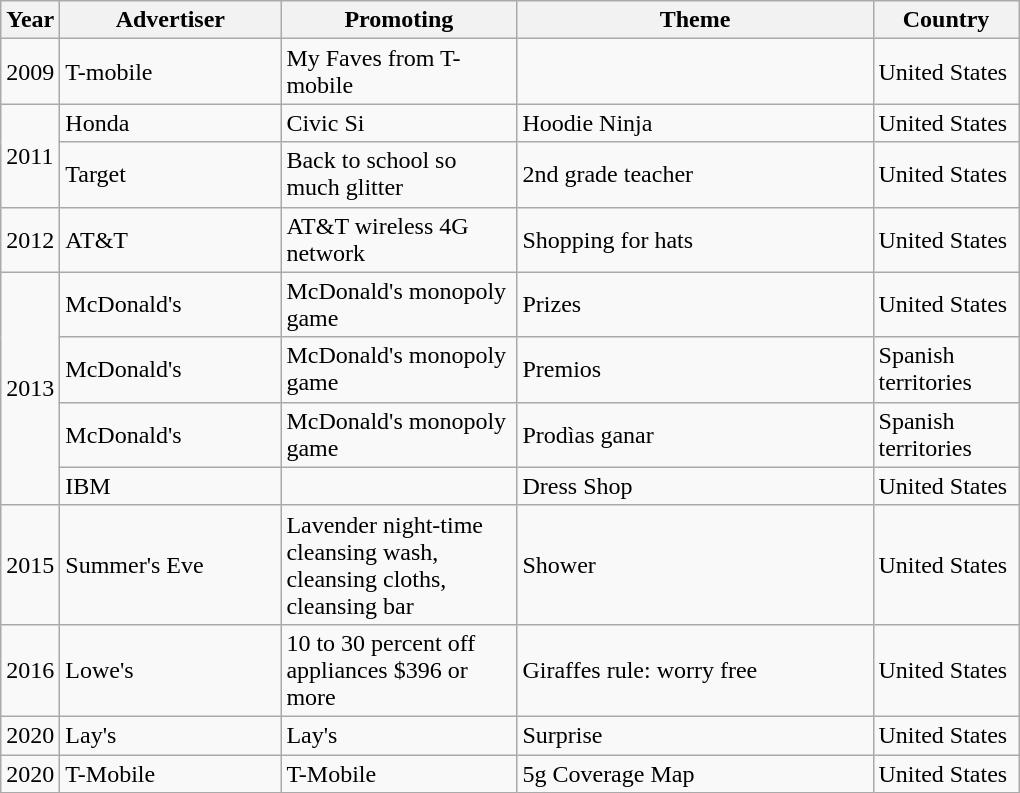<table class="wikitable sortable">
<tr>
<th style="width:30px;">Year</th>
<th style="width:140px;">Advertiser</th>
<th style="width:150px;">Promoting</th>
<th style="width:230px;">Theme</th>
<th style="width:90px;">Country</th>
</tr>
<tr>
<td>2009</td>
<td>T-mobile</td>
<td>My Faves from T-mobile</td>
<td></td>
<td>United States</td>
</tr>
<tr>
<td rowspan='2'>2011</td>
<td>Honda</td>
<td>Civic Si</td>
<td>Hoodie Ninja</td>
<td>United States</td>
</tr>
<tr>
<td>Target</td>
<td>Back to school so much glitter</td>
<td>2nd grade teacher</td>
<td>United States</td>
</tr>
<tr>
<td>2012</td>
<td>AT&T</td>
<td>AT&T wireless 4G network</td>
<td>Shopping for hats</td>
<td>United States</td>
</tr>
<tr>
<td rowspan='4'>2013</td>
<td>McDonald's</td>
<td>McDonald's monopoly game</td>
<td>Prizes</td>
<td>United States</td>
</tr>
<tr>
<td>McDonald's</td>
<td>McDonald's monopoly game</td>
<td>Premios</td>
<td>Spanish territories</td>
</tr>
<tr>
<td>McDonald's</td>
<td>McDonald's monopoly game</td>
<td>Prodìas ganar</td>
<td>Spanish territories</td>
</tr>
<tr>
<td>IBM</td>
<td></td>
<td>Dress Shop</td>
<td>United States</td>
</tr>
<tr>
<td>2015</td>
<td>Summer's Eve</td>
<td>Lavender night-time cleansing wash, cleansing cloths, cleansing bar</td>
<td>Shower</td>
<td>United States</td>
</tr>
<tr>
<td>2016</td>
<td>Lowe's</td>
<td>10 to 30 percent off appliances $396 or more</td>
<td>Giraffes rule: worry free</td>
<td>United States</td>
</tr>
<tr>
<td>2020</td>
<td>Lay's</td>
<td>Lay's</td>
<td>Surprise</td>
<td>United States</td>
</tr>
<tr>
<td>2020</td>
<td>T-Mobile</td>
<td>T-Mobile</td>
<td>5g Coverage Map</td>
<td>United States</td>
</tr>
</table>
